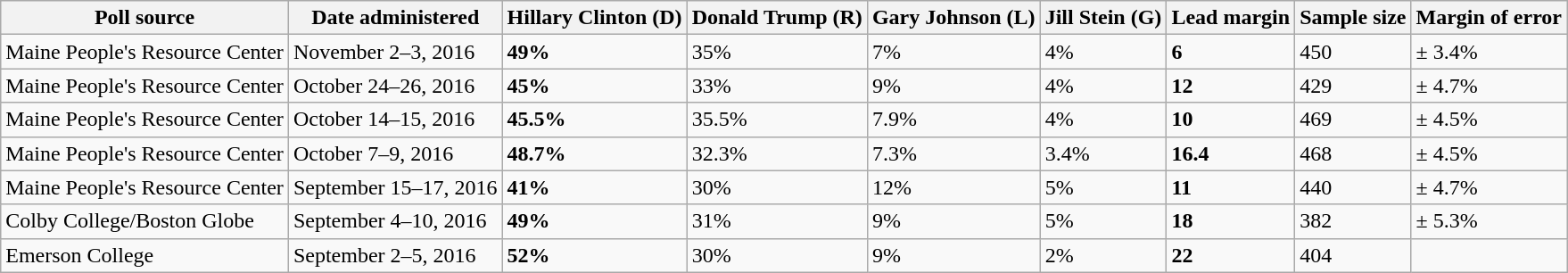<table class="wikitable">
<tr valign=bottom>
<th>Poll source</th>
<th>Date administered</th>
<th>Hillary Clinton (D)</th>
<th>Donald Trump (R)</th>
<th>Gary Johnson (L)</th>
<th>Jill Stein (G)</th>
<th>Lead margin</th>
<th>Sample size</th>
<th>Margin of error</th>
</tr>
<tr>
<td>Maine People's Resource Center</td>
<td>November 2–3, 2016</td>
<td><strong>49%</strong></td>
<td>35%</td>
<td>7%</td>
<td>4%</td>
<td><strong>6</strong></td>
<td>450</td>
<td>± 3.4%</td>
</tr>
<tr>
<td>Maine People's Resource Center</td>
<td>October 24–26, 2016</td>
<td><strong>45%</strong></td>
<td>33%</td>
<td>9%</td>
<td>4%</td>
<td><strong>12</strong></td>
<td>429</td>
<td>± 4.7%</td>
</tr>
<tr>
<td>Maine People's Resource Center</td>
<td>October 14–15, 2016</td>
<td><strong>45.5%</strong></td>
<td>35.5%</td>
<td>7.9%</td>
<td>4%</td>
<td><strong>10</strong></td>
<td>469</td>
<td>± 4.5%</td>
</tr>
<tr>
<td>Maine People's Resource Center</td>
<td>October 7–9, 2016</td>
<td><strong>48.7%</strong></td>
<td>32.3%</td>
<td>7.3%</td>
<td>3.4%</td>
<td><strong>16.4</strong></td>
<td>468</td>
<td>± 4.5%</td>
</tr>
<tr>
<td>Maine People's Resource Center</td>
<td>September 15–17, 2016</td>
<td><strong>41%</strong></td>
<td>30%</td>
<td>12%</td>
<td>5%</td>
<td><strong>11</strong></td>
<td>440</td>
<td>± 4.7%</td>
</tr>
<tr>
<td>Colby College/Boston Globe</td>
<td>September 4–10, 2016</td>
<td><strong>49%</strong></td>
<td>31%</td>
<td>9%</td>
<td>5%</td>
<td><strong>18</strong></td>
<td>382</td>
<td>± 5.3%</td>
</tr>
<tr>
<td>Emerson College</td>
<td>September 2–5, 2016</td>
<td><strong>52%</strong></td>
<td>30%</td>
<td>9%</td>
<td>2%</td>
<td><strong>22</strong></td>
<td>404</td>
<td></td>
</tr>
</table>
